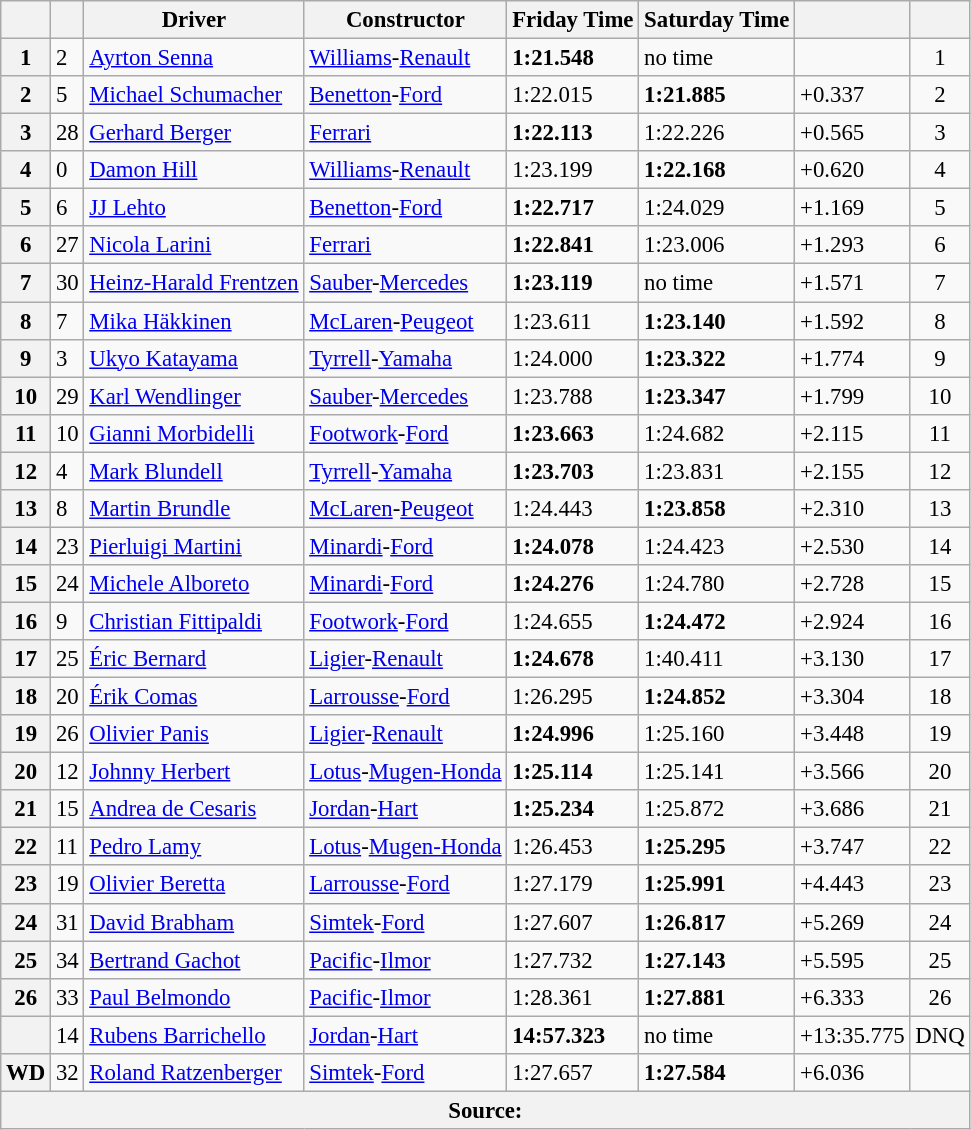<table class="wikitable sortable" style="font-size: 95%;">
<tr>
<th scope="col"></th>
<th scope="col"></th>
<th scope="col">Driver</th>
<th scope="col">Constructor</th>
<th scope="col">Friday Time</th>
<th scope="col">Saturday Time</th>
<th scope="col"></th>
<th scope="col"></th>
</tr>
<tr>
<th scope="row">1</th>
<td>2</td>
<td data-sort-value="SEN"> <a href='#'>Ayrton Senna</a></td>
<td><a href='#'>Williams</a>-<a href='#'>Renault</a></td>
<td><strong>1:21.548</strong></td>
<td>no time</td>
<td></td>
<td align="center">1</td>
</tr>
<tr>
<th scope="row">2</th>
<td>5</td>
<td data-sort-value="SCH"> <a href='#'>Michael Schumacher</a></td>
<td><a href='#'>Benetton</a>-<a href='#'>Ford</a></td>
<td>1:22.015</td>
<td><strong>1:21.885</strong></td>
<td>+0.337</td>
<td align="center">2</td>
</tr>
<tr>
<th scope="row">3</th>
<td>28</td>
<td data-sort-value="BER"> <a href='#'>Gerhard Berger</a></td>
<td><a href='#'>Ferrari</a></td>
<td><strong>1:22.113</strong></td>
<td>1:22.226</td>
<td>+0.565</td>
<td align="center">3</td>
</tr>
<tr>
<th scope="row">4</th>
<td>0</td>
<td data-sort-value="HIL"> <a href='#'>Damon Hill</a></td>
<td><a href='#'>Williams</a>-<a href='#'>Renault</a></td>
<td>1:23.199</td>
<td><strong>1:22.168</strong></td>
<td>+0.620</td>
<td align="center">4</td>
</tr>
<tr>
<th scope="row">5</th>
<td>6</td>
<td data-sort-value="LEH"> <a href='#'>JJ Lehto</a></td>
<td><a href='#'>Benetton</a>-<a href='#'>Ford</a></td>
<td><strong>1:22.717</strong></td>
<td>1:24.029</td>
<td>+1.169</td>
<td align="center">5</td>
</tr>
<tr>
<th scope="row">6</th>
<td>27</td>
<td data-sort-value="LAR"> <a href='#'>Nicola Larini</a></td>
<td><a href='#'>Ferrari</a></td>
<td><strong>1:22.841</strong></td>
<td>1:23.006</td>
<td>+1.293</td>
<td align="center">6</td>
</tr>
<tr>
<th scope="row">7</th>
<td>30</td>
<td data-sort-value="FRE"> <a href='#'>Heinz-Harald Frentzen</a></td>
<td><a href='#'>Sauber</a>-<a href='#'>Mercedes</a></td>
<td><strong>1:23.119</strong></td>
<td>no time</td>
<td>+1.571</td>
<td align="center">7</td>
</tr>
<tr>
<th scope="row">8</th>
<td>7</td>
<td data-sort-value="HAK"> <a href='#'>Mika Häkkinen</a></td>
<td><a href='#'>McLaren</a>-<a href='#'>Peugeot</a></td>
<td>1:23.611</td>
<td><strong>1:23.140</strong></td>
<td>+1.592</td>
<td align="center">8</td>
</tr>
<tr>
<th scope="row">9</th>
<td>3</td>
<td data-sort-value="KAT"> <a href='#'>Ukyo Katayama</a></td>
<td><a href='#'>Tyrrell</a>-<a href='#'>Yamaha</a></td>
<td>1:24.000</td>
<td><strong>1:23.322</strong></td>
<td>+1.774</td>
<td align="center">9</td>
</tr>
<tr>
<th scope="row">10</th>
<td>29</td>
<td data-sort-value="WEN"> <a href='#'>Karl Wendlinger</a></td>
<td><a href='#'>Sauber</a>-<a href='#'>Mercedes</a></td>
<td>1:23.788</td>
<td><strong>1:23.347</strong></td>
<td>+1.799</td>
<td align="center">10</td>
</tr>
<tr>
<th scope="row">11</th>
<td>10</td>
<td data-sort-value="MOR"> <a href='#'>Gianni Morbidelli</a></td>
<td><a href='#'>Footwork</a>-<a href='#'>Ford</a></td>
<td><strong>1:23.663</strong></td>
<td>1:24.682</td>
<td>+2.115</td>
<td align="center">11</td>
</tr>
<tr>
<th scope="row">12</th>
<td>4</td>
<td data-sort-value="BLU"> <a href='#'>Mark Blundell</a></td>
<td><a href='#'>Tyrrell</a>-<a href='#'>Yamaha</a></td>
<td><strong>1:23.703</strong></td>
<td>1:23.831</td>
<td>+2.155</td>
<td align="center">12</td>
</tr>
<tr>
<th scope="row">13</th>
<td>8</td>
<td data-sort-value="BRU"> <a href='#'>Martin Brundle</a></td>
<td><a href='#'>McLaren</a>-<a href='#'>Peugeot</a></td>
<td>1:24.443</td>
<td><strong>1:23.858</strong></td>
<td>+2.310</td>
<td align="center">13</td>
</tr>
<tr>
<th scope="row">14</th>
<td>23</td>
<td data-sort-value="MAR"> <a href='#'>Pierluigi Martini</a></td>
<td><a href='#'>Minardi</a>-<a href='#'>Ford</a></td>
<td><strong>1:24.078</strong></td>
<td>1:24.423</td>
<td>+2.530</td>
<td align="center">14</td>
</tr>
<tr>
<th scope="row">15</th>
<td>24</td>
<td data-sort-value="ALB"> <a href='#'>Michele Alboreto</a></td>
<td><a href='#'>Minardi</a>-<a href='#'>Ford</a></td>
<td><strong>1:24.276</strong></td>
<td>1:24.780</td>
<td>+2.728</td>
<td align="center">15</td>
</tr>
<tr>
<th scope="row">16</th>
<td>9</td>
<td data-sort-value="FIT"> <a href='#'>Christian Fittipaldi</a></td>
<td><a href='#'>Footwork</a>-<a href='#'>Ford</a></td>
<td>1:24.655</td>
<td><strong>1:24.472</strong></td>
<td>+2.924</td>
<td align="center">16</td>
</tr>
<tr>
<th scope="row">17</th>
<td>25</td>
<td data-sort-value="BER"> <a href='#'>Éric Bernard</a></td>
<td><a href='#'>Ligier</a>-<a href='#'>Renault</a></td>
<td><strong>1:24.678</strong></td>
<td>1:40.411</td>
<td>+3.130</td>
<td align="center">17</td>
</tr>
<tr>
<th scope="row">18</th>
<td>20</td>
<td data-sort-value="COM"> <a href='#'>Érik Comas</a></td>
<td><a href='#'>Larrousse</a>-<a href='#'>Ford</a></td>
<td>1:26.295</td>
<td><strong>1:24.852</strong></td>
<td>+3.304</td>
<td align="center">18</td>
</tr>
<tr>
<th scope="row">19</th>
<td>26</td>
<td data-sort-value="PAN"> <a href='#'>Olivier Panis</a></td>
<td><a href='#'>Ligier</a>-<a href='#'>Renault</a></td>
<td><strong>1:24.996</strong></td>
<td>1:25.160</td>
<td>+3.448</td>
<td align="center">19</td>
</tr>
<tr>
<th scope="row">20</th>
<td>12</td>
<td data-sort-value="HER"> <a href='#'>Johnny Herbert</a></td>
<td><a href='#'>Lotus</a>-<a href='#'>Mugen-Honda</a></td>
<td><strong>1:25.114</strong></td>
<td>1:25.141</td>
<td>+3.566</td>
<td align="center">20</td>
</tr>
<tr>
<th scope="row">21</th>
<td>15</td>
<td data-sort-value="DEC"> <a href='#'>Andrea de Cesaris</a></td>
<td><a href='#'>Jordan</a>-<a href='#'>Hart</a></td>
<td><strong>1:25.234</strong></td>
<td>1:25.872</td>
<td>+3.686</td>
<td align="center">21</td>
</tr>
<tr>
<th scope="row">22</th>
<td>11</td>
<td data-sort-value="LAM"> <a href='#'>Pedro Lamy</a></td>
<td><a href='#'>Lotus</a>-<a href='#'>Mugen-Honda</a></td>
<td>1:26.453</td>
<td><strong>1:25.295</strong></td>
<td>+3.747</td>
<td align="center">22</td>
</tr>
<tr>
<th scope="row">23</th>
<td>19</td>
<td data-sort-value="BER"> <a href='#'>Olivier Beretta</a></td>
<td><a href='#'>Larrousse</a>-<a href='#'>Ford</a></td>
<td>1:27.179</td>
<td><strong>1:25.991</strong></td>
<td>+4.443</td>
<td align="center">23</td>
</tr>
<tr>
<th scope="row">24</th>
<td>31</td>
<td data-sort-value="BRA"> <a href='#'>David Brabham</a></td>
<td><a href='#'>Simtek</a>-<a href='#'>Ford</a></td>
<td>1:27.607</td>
<td><strong>1:26.817</strong></td>
<td>+5.269</td>
<td align="center">24</td>
</tr>
<tr>
<th scope="row">25</th>
<td>34</td>
<td data-sort-value="GAC"> <a href='#'>Bertrand Gachot</a></td>
<td><a href='#'>Pacific</a>-<a href='#'>Ilmor</a></td>
<td>1:27.732</td>
<td><strong>1:27.143</strong></td>
<td>+5.595</td>
<td align="center">25</td>
</tr>
<tr>
<th scope="row">26</th>
<td>33</td>
<td data-sort-value="BEL"> <a href='#'>Paul Belmondo</a></td>
<td><a href='#'>Pacific</a>-<a href='#'>Ilmor</a></td>
<td>1:28.361</td>
<td><strong>1:27.881</strong></td>
<td>+6.333</td>
<td align="center" data-sort-value="26">26 </td>
</tr>
<tr>
<th scope="row" data-sort-value="27"></th>
<td>14</td>
<td data-sort-value="BAR"> <a href='#'>Rubens Barrichello</a></td>
<td><a href='#'>Jordan</a>-<a href='#'>Hart</a></td>
<td><strong>14:57.323</strong></td>
<td>no time</td>
<td>+13:35.775</td>
<td align="center" data-sort-value="27">DNQ</td>
</tr>
<tr>
<th scope="row" data-sort-value="28">WD</th>
<td>32</td>
<td data-sort-value="RAT"> <a href='#'>Roland Ratzenberger</a></td>
<td><a href='#'>Simtek</a>-<a href='#'>Ford</a></td>
<td>1:27.657</td>
<td><strong>1:27.584</strong></td>
<td>+6.036</td>
<td align="center" data-sort-value="28"></td>
</tr>
<tr>
<th colspan="8">Source:</th>
</tr>
</table>
